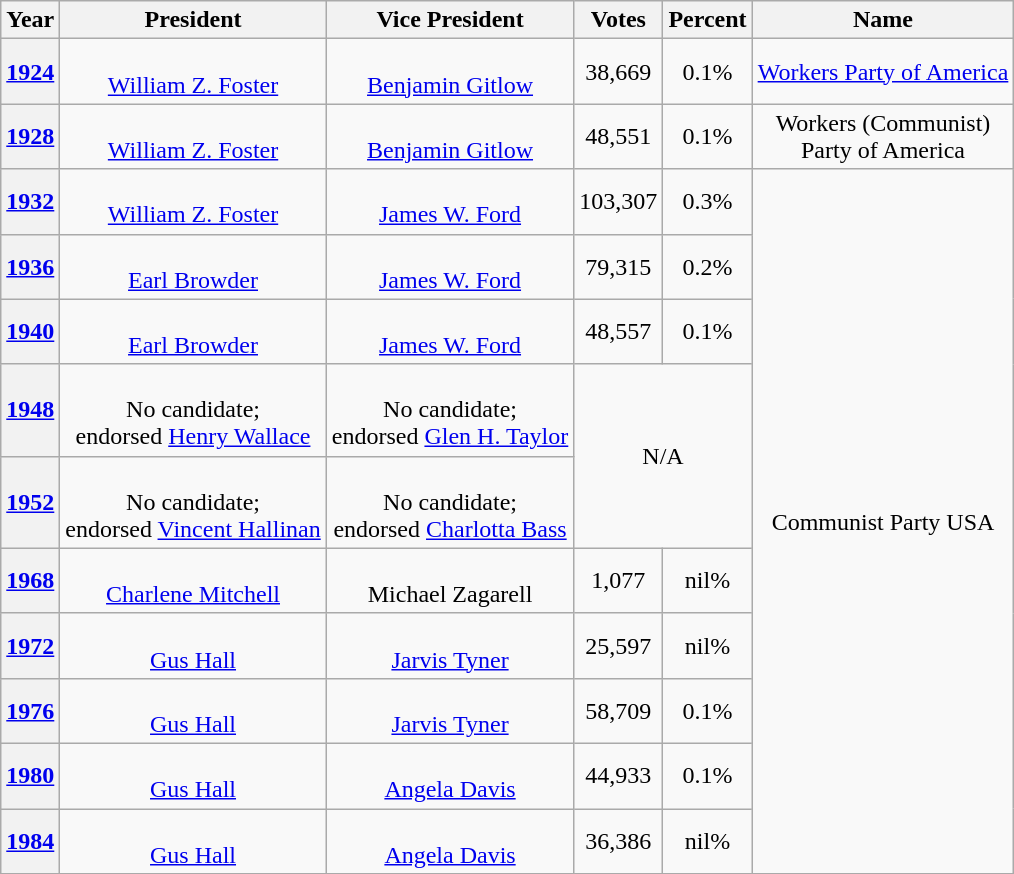<table class="wikitable" style="text-align:center">
<tr>
<th scope="col">Year</th>
<th scope="col">President</th>
<th scope="col">Vice President</th>
<th scope="col">Votes</th>
<th scope="col">Percent</th>
<th scope="col">Name</th>
</tr>
<tr>
<th scope="row"><a href='#'>1924</a></th>
<td><br><a href='#'>William Z. Foster</a></td>
<td><br><a href='#'>Benjamin Gitlow</a></td>
<td align=center>38,669</td>
<td align=center>0.1%</td>
<td><a href='#'>Workers Party of America</a></td>
</tr>
<tr>
<th scope="row"><a href='#'>1928</a></th>
<td><br><a href='#'>William Z. Foster</a></td>
<td><br><a href='#'>Benjamin Gitlow</a></td>
<td align=center>48,551</td>
<td align=center>0.1%</td>
<td>Workers (Communist)<br>Party of America</td>
</tr>
<tr>
<th scope="row"><a href='#'>1932</a></th>
<td><br><a href='#'>William Z. Foster</a></td>
<td><br><a href='#'>James W. Ford</a></td>
<td align="center">103,307</td>
<td align=center>0.3%</td>
<td rowspan="10">Communist Party USA</td>
</tr>
<tr>
<th scope="row"><a href='#'>1936</a></th>
<td><br><a href='#'>Earl Browder</a></td>
<td><br><a href='#'>James W. Ford</a></td>
<td align="center">79,315</td>
<td align=center>0.2%</td>
</tr>
<tr>
<th scope="row"><a href='#'>1940</a></th>
<td><br><a href='#'>Earl Browder</a></td>
<td><br><a href='#'>James W. Ford</a></td>
<td align="center">48,557</td>
<td align=center>0.1%</td>
</tr>
<tr>
<th scope="row"><a href='#'>1948</a></th>
<td><br>No candidate;<br>endorsed <a href='#'>Henry Wallace</a></td>
<td><br>No candidate;<br>endorsed <a href='#'>Glen H. Taylor</a></td>
<td rowspan=2 colspan=2 align=center>N/A</td>
</tr>
<tr>
<th scope="row"><a href='#'>1952</a></th>
<td><br>No candidate;<br>endorsed <a href='#'>Vincent Hallinan</a></td>
<td><br>No candidate;<br>endorsed <a href='#'>Charlotta Bass</a></td>
</tr>
<tr>
<th scope="row"><a href='#'>1968</a></th>
<td><br><a href='#'>Charlene Mitchell</a></td>
<td><br>Michael Zagarell</td>
<td align="center">1,077</td>
<td align=center>nil%</td>
</tr>
<tr>
<th scope="row"><a href='#'>1972</a></th>
<td><br><a href='#'>Gus Hall</a></td>
<td><br><a href='#'>Jarvis Tyner</a></td>
<td align=center>25,597</td>
<td align=center>nil%</td>
</tr>
<tr>
<th scope="row"><a href='#'>1976</a></th>
<td><br><a href='#'>Gus Hall</a></td>
<td><br><a href='#'>Jarvis Tyner</a></td>
<td align=center>58,709</td>
<td align=center>0.1%</td>
</tr>
<tr>
<th scope="row"><a href='#'>1980</a></th>
<td><br><a href='#'>Gus Hall</a></td>
<td><br><a href='#'>Angela Davis</a></td>
<td align=center>44,933</td>
<td align=center>0.1%</td>
</tr>
<tr>
<th scope="row"><a href='#'>1984</a></th>
<td><br><a href='#'>Gus Hall</a></td>
<td><br><a href='#'>Angela Davis</a></td>
<td align=center>36,386</td>
<td align=center>nil%</td>
</tr>
<tr>
</tr>
</table>
